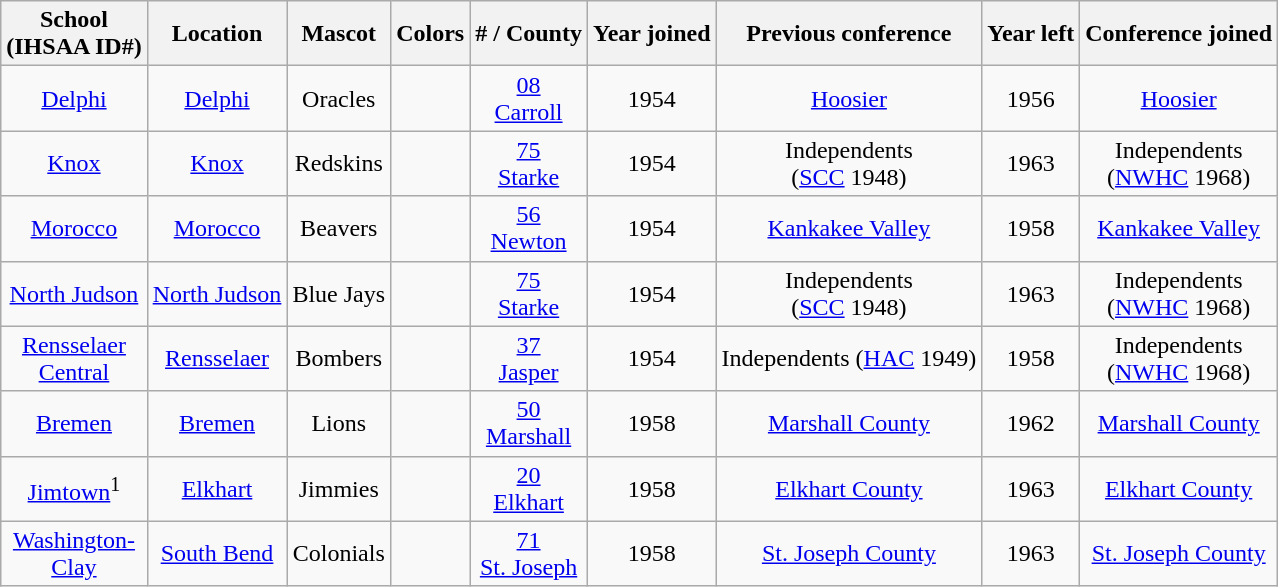<table class="wikitable" style="text-align:center;">
<tr>
<th>School <br> (IHSAA ID#)</th>
<th>Location</th>
<th>Mascot</th>
<th>Colors</th>
<th># / County</th>
<th>Year joined</th>
<th>Previous conference</th>
<th>Year left</th>
<th>Conference joined</th>
</tr>
<tr>
<td><a href='#'>Delphi</a></td>
<td><a href='#'>Delphi</a></td>
<td>Oracles</td>
<td> </td>
<td><a href='#'>08 <br> Carroll</a></td>
<td>1954</td>
<td><a href='#'>Hoosier</a></td>
<td>1956</td>
<td><a href='#'>Hoosier</a></td>
</tr>
<tr>
<td><a href='#'>Knox</a></td>
<td><a href='#'>Knox</a></td>
<td>Redskins</td>
<td>  </td>
<td><a href='#'>75 <br> Starke</a></td>
<td>1954</td>
<td>Independents<br>(<a href='#'>SCC</a> 1948)</td>
<td>1963</td>
<td>Independents<br>(<a href='#'>NWHC</a> 1968)</td>
</tr>
<tr>
<td><a href='#'>Morocco</a></td>
<td><a href='#'>Morocco</a></td>
<td>Beavers</td>
<td>  </td>
<td><a href='#'>56 <br> Newton</a></td>
<td>1954</td>
<td><a href='#'>Kankakee Valley</a></td>
<td>1958</td>
<td><a href='#'>Kankakee Valley</a></td>
</tr>
<tr>
<td><a href='#'>North Judson</a></td>
<td><a href='#'>North Judson</a></td>
<td>Blue Jays</td>
<td></td>
<td><a href='#'>75 <br> Starke</a></td>
<td>1954</td>
<td>Independents<br>(<a href='#'>SCC</a> 1948)</td>
<td>1963</td>
<td>Independents<br>(<a href='#'>NWHC</a> 1968)</td>
</tr>
<tr>
<td><a href='#'>Rensselaer <br> Central</a></td>
<td><a href='#'>Rensselaer</a></td>
<td>Bombers</td>
<td> </td>
<td><a href='#'>37 <br>Jasper</a></td>
<td>1954</td>
<td>Independents (<a href='#'>HAC</a> 1949)</td>
<td>1958</td>
<td>Independents<br>(<a href='#'>NWHC</a> 1968)</td>
</tr>
<tr>
<td><a href='#'>Bremen</a></td>
<td><a href='#'>Bremen</a></td>
<td>Lions</td>
<td> </td>
<td><a href='#'>50 <br> Marshall</a></td>
<td>1958</td>
<td><a href='#'>Marshall County</a></td>
<td>1962</td>
<td><a href='#'>Marshall County</a></td>
</tr>
<tr>
<td><a href='#'>Jimtown</a><sup>1</sup></td>
<td><a href='#'>Elkhart</a></td>
<td>Jimmies</td>
<td>  </td>
<td><a href='#'>20 <br> Elkhart</a></td>
<td>1958</td>
<td><a href='#'>Elkhart County</a></td>
<td>1963</td>
<td><a href='#'>Elkhart County</a></td>
</tr>
<tr>
<td><a href='#'>Washington- <br> Clay</a></td>
<td><a href='#'>South Bend</a></td>
<td>Colonials</td>
<td>  </td>
<td><a href='#'>71 <br> St. Joseph</a></td>
<td>1958</td>
<td><a href='#'>St. Joseph County</a></td>
<td>1963</td>
<td><a href='#'>St. Joseph County</a></td>
</tr>
</table>
